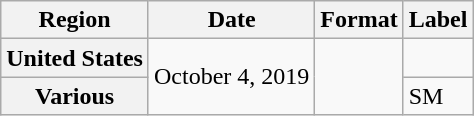<table class="wikitable plainrowheaders">
<tr>
<th>Region</th>
<th>Date</th>
<th>Format</th>
<th>Label</th>
</tr>
<tr>
<th scope="row">United States</th>
<td rowspan="2">October 4, 2019</td>
<td rowspan="2"></td>
<td></td>
</tr>
<tr>
<th scope="row">Various</th>
<td>SM</td>
</tr>
</table>
